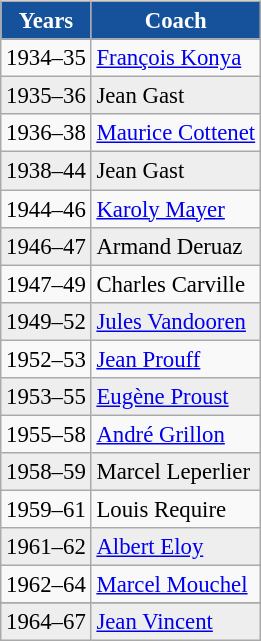<table class="wikitable" style="font-size:95%; float:left; margin-right:1em;">
<tr>
<th style="color:#ffffff; background:#16529c;">Years</th>
<th style="color:#ffffff; background:#16529c;">Coach</th>
</tr>
<tr>
<td nowrap>1934–35</td>
<td><a href='#'>François Konya</a></td>
</tr>
<tr style="background:#EEE">
<td>1935–36</td>
<td>Jean Gast</td>
</tr>
<tr>
<td>1936–38</td>
<td><a href='#'>Maurice Cottenet</a></td>
</tr>
<tr style="background:#EEE">
<td>1938–44</td>
<td>Jean Gast</td>
</tr>
<tr>
<td>1944–46</td>
<td><a href='#'>Karoly Mayer</a></td>
</tr>
<tr style="background:#EEE">
<td>1946–47</td>
<td>Armand Deruaz</td>
</tr>
<tr>
<td>1947–49</td>
<td>Charles Carville</td>
</tr>
<tr style="background:#EEE">
<td>1949–52</td>
<td><a href='#'>Jules Vandooren</a></td>
</tr>
<tr>
<td>1952–53</td>
<td><a href='#'>Jean Prouff</a></td>
</tr>
<tr style="background:#EEE">
<td>1953–55</td>
<td><a href='#'>Eugène Proust</a></td>
</tr>
<tr>
<td>1955–58</td>
<td><a href='#'>André Grillon</a></td>
</tr>
<tr style="background:#EEE">
<td>1958–59</td>
<td>Marcel Leperlier</td>
</tr>
<tr>
<td>1959–61</td>
<td>Louis Require</td>
</tr>
<tr style="background:#EEE">
<td>1961–62</td>
<td><a href='#'>Albert Eloy</a></td>
</tr>
<tr>
<td nowrap>1962–64</td>
<td><a href='#'>Marcel Mouchel</a></td>
</tr>
<tr>
</tr>
<tr style="background:#EEE">
<td>1964–67</td>
<td><a href='#'>Jean Vincent</a></td>
</tr>
</table>
